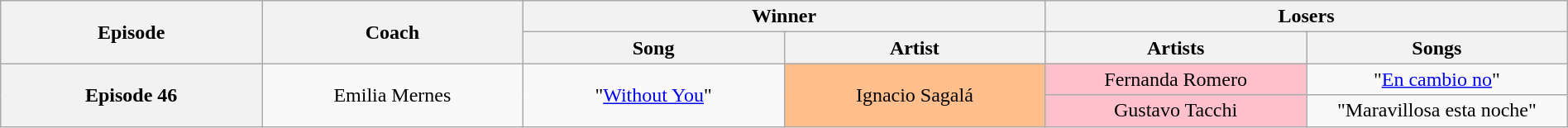<table class="wikitable" style="text-align: center; width:100%">
<tr>
<th rowspan="2" style="width:15%">Episode</th>
<th rowspan="2" style="width:15%">Coach</th>
<th colspan="2" style="width:15%">Winner</th>
<th colspan="2" style="width:15%">Losers</th>
</tr>
<tr>
<th style="width:15%">Song</th>
<th style="width:15%">Artist</th>
<th style="width:15%">Artists</th>
<th style="width:15%">Songs</th>
</tr>
<tr>
<th rowspan="2">Episode 46<br></th>
<td rowspan="2">Emilia Mernes</td>
<td rowspan="2">"<a href='#'>Without You</a>"</td>
<td rowspan="2" style="background:#ffbf8c">Ignacio Sagalá</td>
<td style="background:pink">Fernanda Romero</td>
<td>"<a href='#'>En cambio no</a>"</td>
</tr>
<tr>
<td style="background:pink">Gustavo Tacchi</td>
<td>"Maravillosa esta noche"</td>
</tr>
</table>
